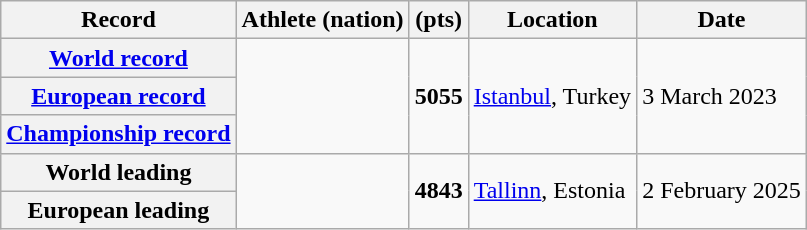<table class="wikitable">
<tr>
<th scope="col">Record</th>
<th scope="col">Athlete (nation)</th>
<th scope="col"> (pts)</th>
<th scope="col">Location</th>
<th scope="col">Date</th>
</tr>
<tr>
<th scope="row"><a href='#'>World record</a><strong></strong></th>
<td rowspan="3"></td>
<td rowspan="3" align="center"><strong>5055</strong></td>
<td rowspan="3"><a href='#'>Istanbul</a>, Turkey</td>
<td rowspan="3">3 March 2023</td>
</tr>
<tr>
<th scope="row"><a href='#'>European record</a><strong></strong></th>
</tr>
<tr>
<th scope="row"><a href='#'>Championship record</a></th>
</tr>
<tr>
<th scope="row">World leading<strong></strong></th>
<td rowspan="2"></td>
<td rowspan="2" align="center"><strong>4843</strong></td>
<td rowspan="2"><a href='#'>Tallinn</a>, Estonia</td>
<td rowspan="2">2 February 2025</td>
</tr>
<tr>
<th scope="row">European leading<strong></strong></th>
</tr>
</table>
